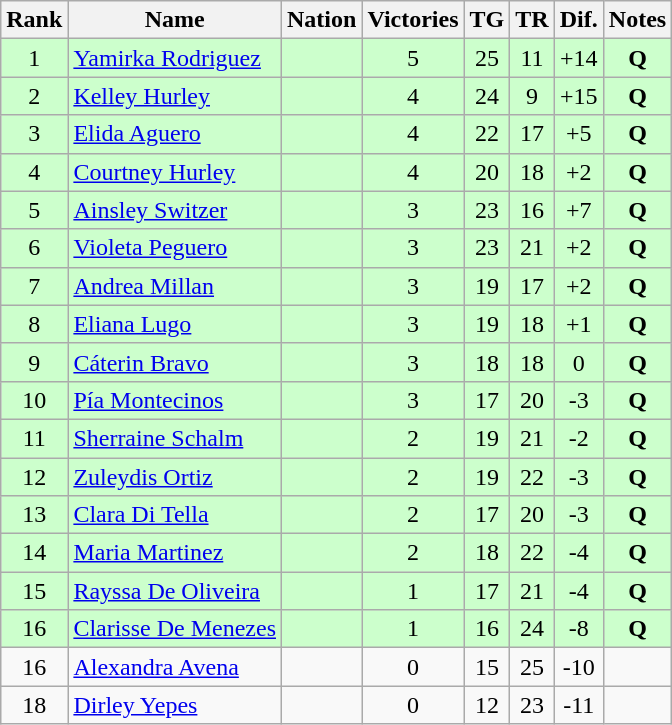<table class="wikitable sortable" style="text-align:center">
<tr>
<th>Rank</th>
<th>Name</th>
<th>Nation</th>
<th>Victories</th>
<th>TG</th>
<th>TR</th>
<th>Dif.</th>
<th>Notes</th>
</tr>
<tr style="background:#cfc">
<td>1</td>
<td align=left><a href='#'>Yamirka Rodriguez</a></td>
<td align=left></td>
<td>5</td>
<td>25</td>
<td>11</td>
<td>+14</td>
<td><strong>Q</strong></td>
</tr>
<tr style="background:#cfc">
<td>2</td>
<td align=left><a href='#'>Kelley Hurley</a></td>
<td align=left></td>
<td>4</td>
<td>24</td>
<td>9</td>
<td>+15</td>
<td><strong>Q</strong></td>
</tr>
<tr style="background:#cfc">
<td>3</td>
<td align=left><a href='#'>Elida Aguero</a></td>
<td align=left></td>
<td>4</td>
<td>22</td>
<td>17</td>
<td>+5</td>
<td><strong>Q</strong></td>
</tr>
<tr style="background:#cfc">
<td>4</td>
<td align=left><a href='#'>Courtney Hurley</a></td>
<td align=left></td>
<td>4</td>
<td>20</td>
<td>18</td>
<td>+2</td>
<td><strong>Q</strong></td>
</tr>
<tr style="background:#cfc">
<td>5</td>
<td align=left><a href='#'>Ainsley Switzer</a></td>
<td align=left></td>
<td>3</td>
<td>23</td>
<td>16</td>
<td>+7</td>
<td><strong>Q</strong></td>
</tr>
<tr style="background:#cfc">
<td>6</td>
<td align=left><a href='#'>Violeta Peguero</a></td>
<td align=left></td>
<td>3</td>
<td>23</td>
<td>21</td>
<td>+2</td>
<td><strong>Q</strong></td>
</tr>
<tr style="background:#cfc">
<td>7</td>
<td align=left><a href='#'>Andrea Millan</a></td>
<td align=left></td>
<td>3</td>
<td>19</td>
<td>17</td>
<td>+2</td>
<td><strong>Q</strong></td>
</tr>
<tr style="background:#cfc">
<td>8</td>
<td align=left><a href='#'>Eliana Lugo</a></td>
<td align=left></td>
<td>3</td>
<td>19</td>
<td>18</td>
<td>+1</td>
<td><strong>Q</strong></td>
</tr>
<tr style="background:#cfc">
<td>9</td>
<td align=left><a href='#'>Cáterin Bravo</a></td>
<td align=left></td>
<td>3</td>
<td>18</td>
<td>18</td>
<td>0</td>
<td><strong>Q</strong></td>
</tr>
<tr style="background:#cfc">
<td>10</td>
<td align=left><a href='#'>Pía Montecinos</a></td>
<td align=left></td>
<td>3</td>
<td>17</td>
<td>20</td>
<td>-3</td>
<td><strong>Q</strong></td>
</tr>
<tr style="background:#cfc">
<td>11</td>
<td align=left><a href='#'>Sherraine Schalm</a></td>
<td align=left></td>
<td>2</td>
<td>19</td>
<td>21</td>
<td>-2</td>
<td><strong>Q</strong></td>
</tr>
<tr style="background:#cfc">
<td>12</td>
<td align=left><a href='#'>Zuleydis Ortiz</a></td>
<td align=left></td>
<td>2</td>
<td>19</td>
<td>22</td>
<td>-3</td>
<td><strong>Q</strong></td>
</tr>
<tr style="background:#cfc">
<td>13</td>
<td align=left><a href='#'>Clara Di Tella</a></td>
<td align=left></td>
<td>2</td>
<td>17</td>
<td>20</td>
<td>-3</td>
<td><strong>Q</strong></td>
</tr>
<tr style="background:#cfc">
<td>14</td>
<td align=left><a href='#'>Maria Martinez</a></td>
<td align=left></td>
<td>2</td>
<td>18</td>
<td>22</td>
<td>-4</td>
<td><strong>Q</strong></td>
</tr>
<tr style="background:#cfc">
<td>15</td>
<td align=left><a href='#'>Rayssa De Oliveira</a></td>
<td align=left></td>
<td>1</td>
<td>17</td>
<td>21</td>
<td>-4</td>
<td><strong>Q</strong></td>
</tr>
<tr style="background:#cfc">
<td>16</td>
<td align=left><a href='#'>Clarisse De Menezes</a></td>
<td align=left></td>
<td>1</td>
<td>16</td>
<td>24</td>
<td>-8</td>
<td><strong>Q</strong></td>
</tr>
<tr>
<td>16</td>
<td align=left><a href='#'>Alexandra Avena</a></td>
<td align=left></td>
<td>0</td>
<td>15</td>
<td>25</td>
<td>-10</td>
<td></td>
</tr>
<tr>
<td>18</td>
<td align=left><a href='#'>Dirley Yepes</a></td>
<td align=left></td>
<td>0</td>
<td>12</td>
<td>23</td>
<td>-11</td>
<td></td>
</tr>
</table>
